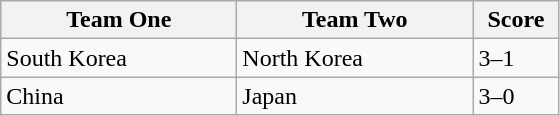<table class="wikitable">
<tr>
<th width=150>Team One</th>
<th width=150>Team Two</th>
<th width=50>Score</th>
</tr>
<tr>
<td>South Korea</td>
<td>North Korea</td>
<td>3–1</td>
</tr>
<tr>
<td>China</td>
<td>Japan</td>
<td>3–0</td>
</tr>
</table>
